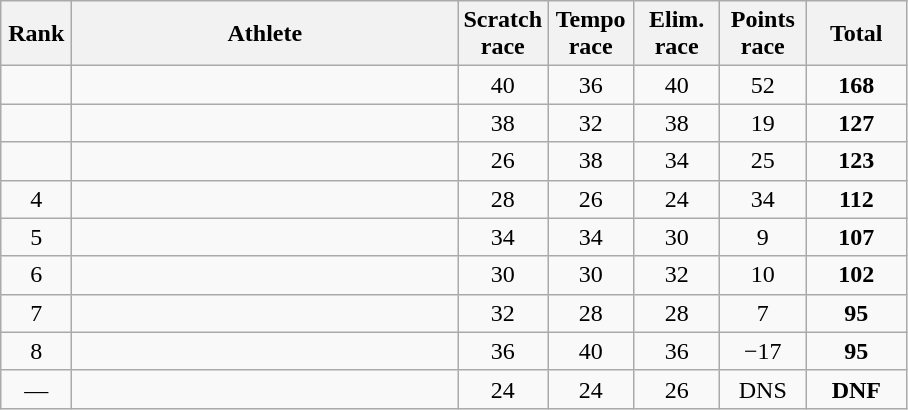<table class=wikitable style="text-align:center">
<tr>
<th width=40>Rank</th>
<th width=250>Athlete</th>
<th width=50>Scratch<br>race</th>
<th width=50>Tempo<br>race</th>
<th width=50>Elim.<br>race</th>
<th width=50>Points<br>race</th>
<th width=60>Total</th>
</tr>
<tr>
<td></td>
<td align=left></td>
<td>40</td>
<td>36</td>
<td>40</td>
<td>52</td>
<td><strong>168</strong></td>
</tr>
<tr>
<td></td>
<td align=left></td>
<td>38</td>
<td>32</td>
<td>38</td>
<td>19</td>
<td><strong>127</strong></td>
</tr>
<tr>
<td></td>
<td align=left></td>
<td>26</td>
<td>38</td>
<td>34</td>
<td>25</td>
<td><strong>123</strong></td>
</tr>
<tr>
<td>4</td>
<td align=left></td>
<td>28</td>
<td>26</td>
<td>24</td>
<td>34</td>
<td><strong>112</strong></td>
</tr>
<tr>
<td>5</td>
<td align=left></td>
<td>34</td>
<td>34</td>
<td>30</td>
<td>9</td>
<td><strong>107</strong></td>
</tr>
<tr>
<td>6</td>
<td align=left></td>
<td>30</td>
<td>30</td>
<td>32</td>
<td>10</td>
<td><strong>102</strong></td>
</tr>
<tr>
<td>7</td>
<td align=left></td>
<td>32</td>
<td>28</td>
<td>28</td>
<td>7</td>
<td><strong>95</strong></td>
</tr>
<tr>
<td>8</td>
<td align=left></td>
<td>36</td>
<td>40</td>
<td>36</td>
<td>−17</td>
<td><strong>95</strong></td>
</tr>
<tr>
<td>—</td>
<td align=left></td>
<td>24</td>
<td>24</td>
<td>26</td>
<td>DNS</td>
<td><strong>DNF</strong></td>
</tr>
</table>
